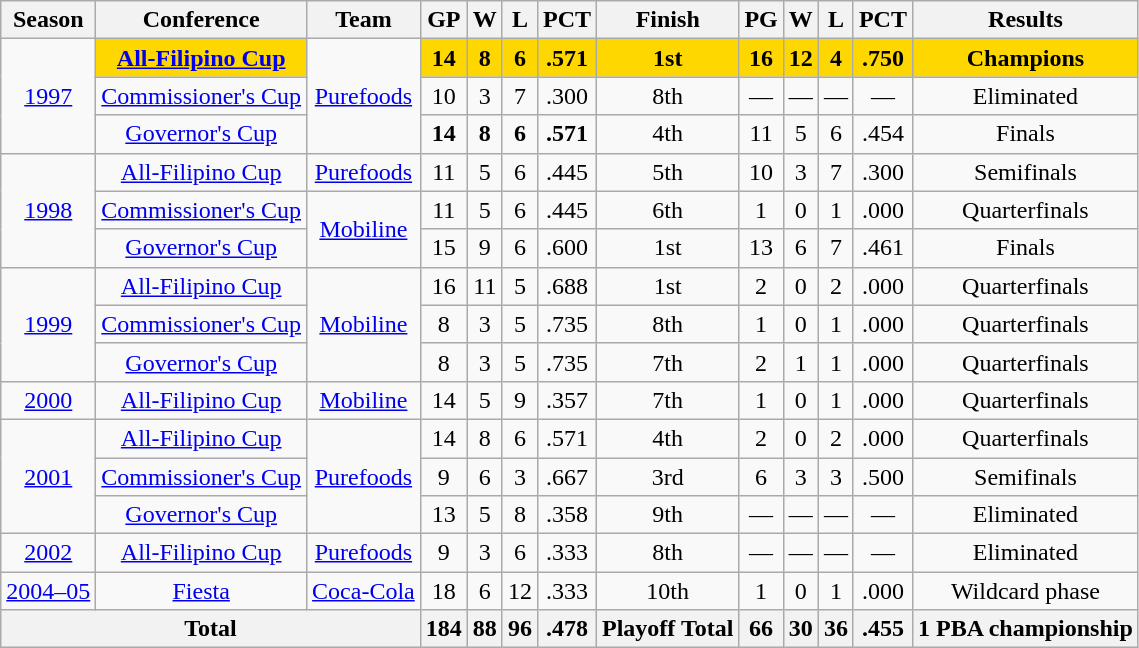<table class="wikitable" style="text-align:center">
<tr>
<th>Season</th>
<th>Conference</th>
<th>Team</th>
<th>GP</th>
<th>W</th>
<th>L</th>
<th>PCT</th>
<th>Finish</th>
<th>PG</th>
<th>W</th>
<th>L</th>
<th>PCT</th>
<th>Results</th>
</tr>
<tr>
<td rowspan="3"><a href='#'>1997</a></td>
<td bgcolor="#FFD700"><strong><a href='#'>All-Filipino Cup</a></strong></td>
<td rowspan="3"><a href='#'>Purefoods</a></td>
<td bgcolor="#FFD700"><strong>14</strong></td>
<td bgcolor="#FFD700"><strong>8</strong></td>
<td bgcolor="#FFD700"><strong>6</strong></td>
<td bgcolor="#FFD700"><strong>.571</strong></td>
<td bgcolor="#FFD700"><strong>1st</strong></td>
<td bgcolor="#FFD700"><strong>16</strong></td>
<td bgcolor="#FFD700"><strong>12</strong></td>
<td bgcolor="#FFD700"><strong>4</strong></td>
<td bgcolor="#FFD700"><strong>.750</strong></td>
<td bgcolor="#FFD700"><strong>Champions</strong></td>
</tr>
<tr>
<td><a href='#'>Commissioner's Cup</a></td>
<td>10</td>
<td>3</td>
<td>7</td>
<td>.300</td>
<td>8th</td>
<td>—</td>
<td>—</td>
<td>—</td>
<td>—</td>
<td>Eliminated</td>
</tr>
<tr>
<td><a href='#'>Governor's Cup</a></td>
<td><strong>14</strong></td>
<td><strong>8</strong></td>
<td><strong>6</strong></td>
<td><strong>.571</strong></td>
<td>4th</td>
<td>11</td>
<td>5</td>
<td>6</td>
<td>.454</td>
<td>Finals</td>
</tr>
<tr>
<td rowspan="3"><a href='#'>1998</a></td>
<td><a href='#'>All-Filipino Cup</a></td>
<td><a href='#'>Purefoods</a></td>
<td>11</td>
<td>5</td>
<td>6</td>
<td>.445</td>
<td>5th</td>
<td>10</td>
<td>3</td>
<td>7</td>
<td>.300</td>
<td>Semifinals</td>
</tr>
<tr>
<td><a href='#'>Commissioner's Cup</a></td>
<td rowspan="2"><a href='#'>Mobiline</a></td>
<td>11</td>
<td>5</td>
<td>6</td>
<td>.445</td>
<td>6th</td>
<td>1</td>
<td>0</td>
<td>1</td>
<td>.000</td>
<td>Quarterfinals</td>
</tr>
<tr>
<td><a href='#'>Governor's Cup</a></td>
<td>15</td>
<td>9</td>
<td>6</td>
<td>.600</td>
<td>1st</td>
<td>13</td>
<td>6</td>
<td>7</td>
<td>.461</td>
<td>Finals</td>
</tr>
<tr>
<td rowspan="3"><a href='#'>1999</a></td>
<td><a href='#'>All-Filipino Cup</a></td>
<td rowspan="3"><a href='#'>Mobiline</a></td>
<td>16</td>
<td>11</td>
<td>5</td>
<td>.688</td>
<td>1st</td>
<td>2</td>
<td>0</td>
<td>2</td>
<td>.000</td>
<td>Quarterfinals</td>
</tr>
<tr>
<td><a href='#'>Commissioner's Cup</a></td>
<td>8</td>
<td>3</td>
<td>5</td>
<td>.735</td>
<td>8th</td>
<td>1</td>
<td>0</td>
<td>1</td>
<td>.000</td>
<td>Quarterfinals</td>
</tr>
<tr>
<td><a href='#'>Governor's Cup</a></td>
<td>8</td>
<td>3</td>
<td>5</td>
<td>.735</td>
<td>7th</td>
<td>2</td>
<td>1</td>
<td>1</td>
<td>.000</td>
<td>Quarterfinals</td>
</tr>
<tr>
<td><a href='#'>2000</a></td>
<td><a href='#'>All-Filipino Cup</a></td>
<td><a href='#'>Mobiline</a></td>
<td>14</td>
<td>5</td>
<td>9</td>
<td>.357</td>
<td>7th</td>
<td>1</td>
<td>0</td>
<td>1</td>
<td>.000</td>
<td>Quarterfinals</td>
</tr>
<tr>
<td rowspan="3"><a href='#'>2001</a></td>
<td><a href='#'>All-Filipino Cup</a></td>
<td rowspan="3"><a href='#'>Purefoods</a></td>
<td>14</td>
<td>8</td>
<td>6</td>
<td>.571</td>
<td>4th</td>
<td>2</td>
<td>0</td>
<td>2</td>
<td>.000</td>
<td>Quarterfinals</td>
</tr>
<tr>
<td><a href='#'>Commissioner's Cup</a></td>
<td>9</td>
<td>6</td>
<td>3</td>
<td>.667</td>
<td>3rd</td>
<td>6</td>
<td>3</td>
<td>3</td>
<td>.500</td>
<td>Semifinals</td>
</tr>
<tr>
<td><a href='#'>Governor's Cup</a></td>
<td>13</td>
<td>5</td>
<td>8</td>
<td>.358</td>
<td>9th</td>
<td>—</td>
<td>—</td>
<td>—</td>
<td>—</td>
<td>Eliminated</td>
</tr>
<tr>
<td><a href='#'>2002</a></td>
<td><a href='#'>All-Filipino Cup</a></td>
<td><a href='#'>Purefoods</a></td>
<td>9</td>
<td>3</td>
<td>6</td>
<td>.333</td>
<td>8th</td>
<td>—</td>
<td>—</td>
<td>—</td>
<td>—</td>
<td>Eliminated</td>
</tr>
<tr>
<td><a href='#'>2004–05</a></td>
<td><a href='#'>Fiesta</a></td>
<td><a href='#'>Coca-Cola</a></td>
<td>18</td>
<td>6</td>
<td>12</td>
<td>.333</td>
<td>10th</td>
<td>1</td>
<td>0</td>
<td>1</td>
<td>.000</td>
<td>Wildcard phase</td>
</tr>
<tr>
<th colspan="3"><strong>Total</strong></th>
<th>184</th>
<th>88</th>
<th>96</th>
<th>.478</th>
<th>Playoff Total</th>
<th>66</th>
<th>30</th>
<th>36</th>
<th>.455</th>
<th><strong>1 PBA championship</strong></th>
</tr>
</table>
